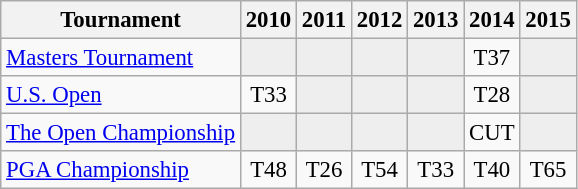<table class="wikitable" style="font-size:95%;text-align:center;">
<tr>
<th>Tournament</th>
<th>2010</th>
<th>2011</th>
<th>2012</th>
<th>2013</th>
<th>2014</th>
<th>2015</th>
</tr>
<tr>
<td align=left><a href='#'>Masters Tournament</a></td>
<td style="background:#eeeeee;"></td>
<td style="background:#eeeeee;"></td>
<td style="background:#eeeeee;"></td>
<td style="background:#eeeeee;"></td>
<td>T37</td>
<td style="background:#eeeeee;"></td>
</tr>
<tr>
<td align=left><a href='#'>U.S. Open</a></td>
<td>T33</td>
<td style="background:#eeeeee;"></td>
<td style="background:#eeeeee;"></td>
<td style="background:#eeeeee;"></td>
<td>T28</td>
<td style="background:#eeeeee;"></td>
</tr>
<tr>
<td align=left><a href='#'>The Open Championship</a></td>
<td style="background:#eeeeee;"></td>
<td style="background:#eeeeee;"></td>
<td style="background:#eeeeee;"></td>
<td style="background:#eeeeee;"></td>
<td>CUT</td>
<td style="background:#eeeeee;"></td>
</tr>
<tr>
<td align=left><a href='#'>PGA Championship</a></td>
<td>T48</td>
<td>T26</td>
<td>T54</td>
<td>T33</td>
<td>T40</td>
<td>T65</td>
</tr>
</table>
